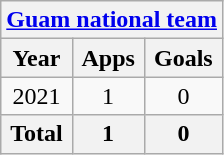<table class="wikitable" style="text-align:center">
<tr>
<th colspan=3><a href='#'>Guam national team</a></th>
</tr>
<tr>
<th>Year</th>
<th>Apps</th>
<th>Goals</th>
</tr>
<tr>
<td>2021</td>
<td>1</td>
<td>0</td>
</tr>
<tr>
<th>Total</th>
<th>1</th>
<th>0</th>
</tr>
</table>
